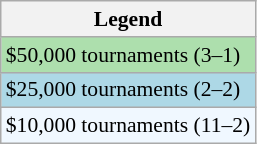<table class=wikitable style=font-size:90%>
<tr>
<th>Legend</th>
</tr>
<tr bgcolor="#ADDFAD">
<td>$50,000 tournaments (3–1)</td>
</tr>
<tr bgcolor="lightblue">
<td>$25,000 tournaments (2–2)</td>
</tr>
<tr bgcolor="#f0f8ff">
<td>$10,000 tournaments (11–2)</td>
</tr>
</table>
